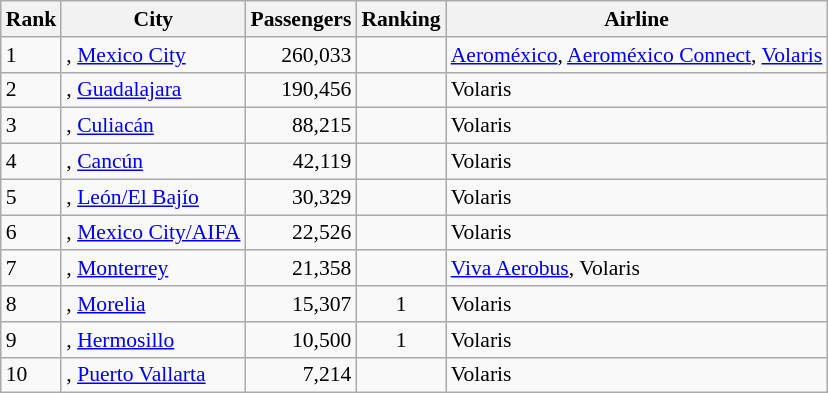<table class="wikitable" style="font-size: 90%" width= align=>
<tr>
<th>Rank</th>
<th>City</th>
<th>Passengers</th>
<th>Ranking</th>
<th>Airline</th>
</tr>
<tr>
<td>1</td>
<td>, <a href='#'>Mexico City</a></td>
<td align="right">260,033</td>
<td align="center"></td>
<td><a href='#'>Aeroméxico</a>, <a href='#'>Aeroméxico Connect</a>, <a href='#'>Volaris</a></td>
</tr>
<tr>
<td>2</td>
<td>, <a href='#'>Guadalajara</a></td>
<td align="right">190,456</td>
<td align="center"></td>
<td>Volaris</td>
</tr>
<tr>
<td>3</td>
<td>, <a href='#'>Culiacán</a></td>
<td align="right">88,215</td>
<td align="center"></td>
<td>Volaris</td>
</tr>
<tr>
<td>4</td>
<td>, <a href='#'>Cancún</a></td>
<td align="right">42,119</td>
<td align="center"></td>
<td>Volaris</td>
</tr>
<tr>
<td>5</td>
<td>, <a href='#'>León/El Bajío</a></td>
<td align="right">30,329</td>
<td align="center"></td>
<td>Volaris</td>
</tr>
<tr>
<td>6</td>
<td>, <a href='#'>Mexico City/AIFA</a></td>
<td align="right">22,526</td>
<td align="center"></td>
<td>Volaris</td>
</tr>
<tr>
<td>7</td>
<td>, <a href='#'>Monterrey</a></td>
<td align="right">21,358</td>
<td align="center"></td>
<td><a href='#'>Viva Aerobus</a>, Volaris</td>
</tr>
<tr>
<td>8</td>
<td>, <a href='#'>Morelia</a></td>
<td align="right">15,307</td>
<td align="center"> 1</td>
<td>Volaris</td>
</tr>
<tr>
<td>9</td>
<td>, <a href='#'>Hermosillo</a></td>
<td align="right">10,500</td>
<td align="center"> 1</td>
<td>Volaris</td>
</tr>
<tr>
<td>10</td>
<td>, <a href='#'>Puerto Vallarta</a></td>
<td align="right">7,214</td>
<td align="center"></td>
<td>Volaris</td>
</tr>
</table>
